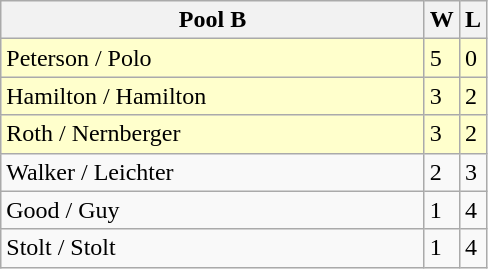<table class=wikitable>
<tr>
<th width=275>Pool B</th>
<th>W</th>
<th>L</th>
</tr>
<tr bgcolor=#ffffcc>
<td>Peterson / Polo</td>
<td>5</td>
<td>0</td>
</tr>
<tr bgcolor=#ffffcc>
<td>Hamilton / Hamilton</td>
<td>3</td>
<td>2</td>
</tr>
<tr bgcolor=#ffffcc>
<td>Roth / Nernberger</td>
<td>3</td>
<td>2</td>
</tr>
<tr>
<td>Walker / Leichter</td>
<td>2</td>
<td>3</td>
</tr>
<tr>
<td>Good / Guy</td>
<td>1</td>
<td>4</td>
</tr>
<tr>
<td>Stolt / Stolt</td>
<td>1</td>
<td>4</td>
</tr>
</table>
